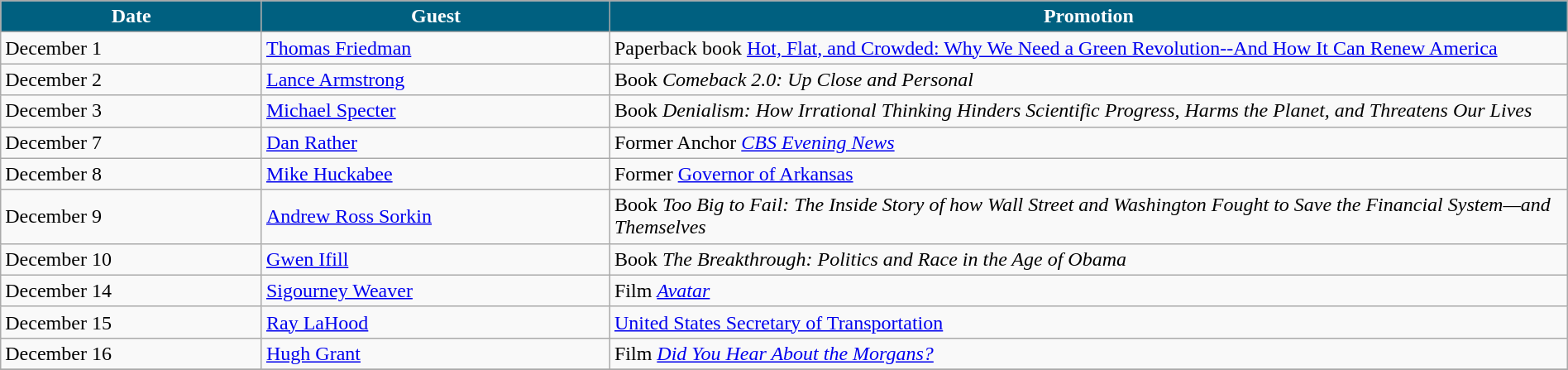<table class="wikitable" width="100%">
<tr bgcolor="#CCCCCC">
<th width="15%" style="background:#006080; color:#FFFFFF">Date</th>
<th width="20%" style="background:#006080; color:#FFFFFF">Guest</th>
<th width="55%" style="background:#006080; color:#FFFFFF">Promotion</th>
</tr>
<tr>
<td>December 1</td>
<td><a href='#'>Thomas Friedman</a></td>
<td>Paperback book <a href='#'>Hot, Flat, and Crowded: Why We Need a Green Revolution--And How It Can Renew America</a></td>
</tr>
<tr>
<td>December 2</td>
<td><a href='#'>Lance Armstrong</a></td>
<td>Book <em>Comeback 2.0: Up Close and Personal</em></td>
</tr>
<tr>
<td>December 3</td>
<td><a href='#'>Michael Specter</a></td>
<td>Book <em>Denialism: How Irrational Thinking Hinders Scientific Progress, Harms the Planet, and Threatens Our Lives</em></td>
</tr>
<tr>
<td>December 7</td>
<td><a href='#'>Dan Rather</a></td>
<td>Former Anchor <em><a href='#'>CBS Evening News</a></em></td>
</tr>
<tr>
<td>December 8</td>
<td><a href='#'>Mike Huckabee</a></td>
<td>Former <a href='#'>Governor of Arkansas</a></td>
</tr>
<tr>
<td>December 9</td>
<td><a href='#'>Andrew Ross Sorkin</a></td>
<td>Book <em>Too Big to Fail: The Inside Story of how Wall Street and Washington Fought to Save the Financial System—and Themselves</em></td>
</tr>
<tr>
<td>December 10</td>
<td><a href='#'>Gwen Ifill</a></td>
<td>Book <em>The Breakthrough: Politics and Race in the Age of Obama </em></td>
</tr>
<tr>
<td>December 14</td>
<td><a href='#'>Sigourney Weaver</a></td>
<td>Film <em><a href='#'>Avatar</a></em></td>
</tr>
<tr>
<td>December 15</td>
<td><a href='#'>Ray LaHood</a></td>
<td><a href='#'>United States Secretary of Transportation</a></td>
</tr>
<tr>
<td>December 16</td>
<td><a href='#'>Hugh Grant</a></td>
<td>Film <em><a href='#'>Did You Hear About the Morgans?</a></em></td>
</tr>
<tr>
</tr>
</table>
